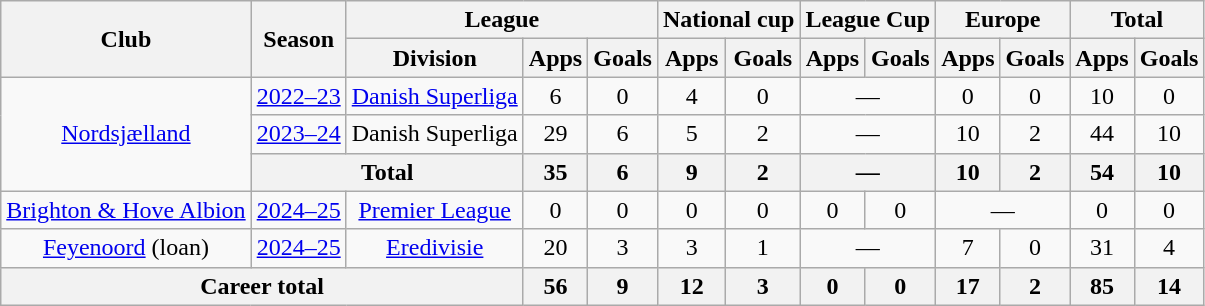<table class=wikitable style=text-align:center>
<tr>
<th rowspan="2">Club</th>
<th rowspan="2">Season</th>
<th colspan="3">League</th>
<th colspan="2">National cup</th>
<th colspan="2">League Cup</th>
<th colspan="2">Europe</th>
<th colspan="2">Total</th>
</tr>
<tr>
<th>Division</th>
<th>Apps</th>
<th>Goals</th>
<th>Apps</th>
<th>Goals</th>
<th>Apps</th>
<th>Goals</th>
<th>Apps</th>
<th>Goals</th>
<th>Apps</th>
<th>Goals</th>
</tr>
<tr>
<td rowspan=3><a href='#'>Nordsjælland</a></td>
<td><a href='#'>2022–23</a></td>
<td><a href='#'>Danish Superliga</a></td>
<td>6</td>
<td>0</td>
<td>4</td>
<td>0</td>
<td colspan="2">—</td>
<td>0</td>
<td>0</td>
<td>10</td>
<td>0</td>
</tr>
<tr>
<td><a href='#'>2023–24</a></td>
<td>Danish Superliga</td>
<td>29</td>
<td>6</td>
<td>5</td>
<td>2</td>
<td colspan="2">—</td>
<td>10</td>
<td>2</td>
<td>44</td>
<td>10</td>
</tr>
<tr>
<th colspan=2>Total</th>
<th>35</th>
<th>6</th>
<th>9</th>
<th>2</th>
<th colspan="2">—</th>
<th>10</th>
<th>2</th>
<th>54</th>
<th>10</th>
</tr>
<tr>
<td><a href='#'>Brighton & Hove Albion</a></td>
<td><a href='#'>2024–25</a></td>
<td><a href='#'>Premier League</a></td>
<td>0</td>
<td>0</td>
<td>0</td>
<td>0</td>
<td>0</td>
<td>0</td>
<td colspan="2">—</td>
<td>0</td>
<td>0</td>
</tr>
<tr>
<td><a href='#'>Feyenoord</a> (loan)</td>
<td><a href='#'>2024–25</a></td>
<td><a href='#'>Eredivisie</a></td>
<td>20</td>
<td>3</td>
<td>3</td>
<td>1</td>
<td colspan="2">—</td>
<td>7</td>
<td>0</td>
<td>31</td>
<td>4</td>
</tr>
<tr>
<th colspan=3>Career total</th>
<th>56</th>
<th>9</th>
<th>12</th>
<th>3</th>
<th>0</th>
<th>0</th>
<th>17</th>
<th>2</th>
<th>85</th>
<th>14</th>
</tr>
</table>
